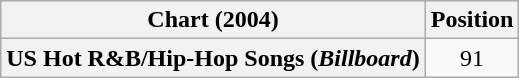<table class="wikitable plainrowheaders" style="text-align:center">
<tr>
<th scope="col">Chart (2004)</th>
<th scope="col">Position</th>
</tr>
<tr>
<th scope="row">US Hot R&B/Hip-Hop Songs (<em>Billboard</em>)</th>
<td>91</td>
</tr>
</table>
